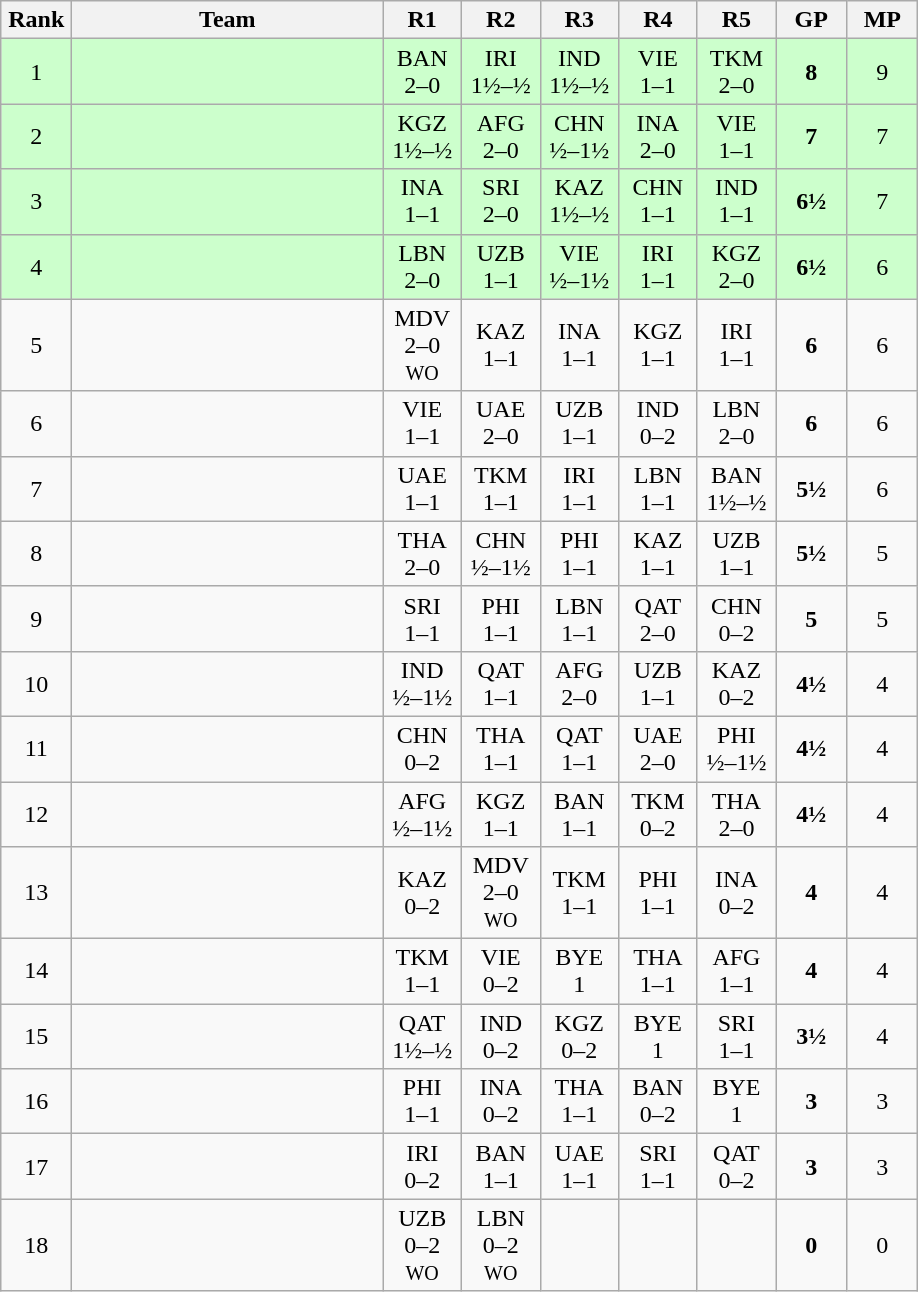<table class=wikitable style="text-align:center">
<tr>
<th width=40>Rank</th>
<th width=200>Team</th>
<th width=45>R1</th>
<th width=45>R2</th>
<th width=45>R3</th>
<th width=45>R4</th>
<th width=45>R5</th>
<th width=40>GP</th>
<th width=40>MP</th>
</tr>
<tr style="background:#ccffcc;">
<td>1</td>
<td align=left></td>
<td>BAN<br>2–0</td>
<td>IRI<br>1½–½</td>
<td>IND<br>1½–½</td>
<td>VIE<br>1–1</td>
<td>TKM<br>2–0</td>
<td><strong>8</strong></td>
<td>9</td>
</tr>
<tr style="background:#ccffcc;">
<td>2</td>
<td align=left></td>
<td>KGZ<br>1½–½</td>
<td>AFG<br>2–0</td>
<td>CHN<br>½–1½</td>
<td>INA<br>2–0</td>
<td>VIE<br>1–1</td>
<td><strong>7</strong></td>
<td>7</td>
</tr>
<tr style="background:#ccffcc;">
<td>3</td>
<td align=left></td>
<td>INA<br>1–1</td>
<td>SRI<br>2–0</td>
<td>KAZ<br>1½–½</td>
<td>CHN<br>1–1</td>
<td>IND<br>1–1</td>
<td><strong>6½</strong></td>
<td>7</td>
</tr>
<tr style="background:#ccffcc;">
<td>4</td>
<td align=left></td>
<td>LBN<br>2–0</td>
<td>UZB<br>1–1</td>
<td>VIE<br>½–1½</td>
<td>IRI<br>1–1</td>
<td>KGZ<br>2–0</td>
<td><strong>6½</strong></td>
<td>6</td>
</tr>
<tr>
<td>5</td>
<td align=left></td>
<td>MDV<br>2–0 <small>WO</small></td>
<td>KAZ<br>1–1</td>
<td>INA<br>1–1</td>
<td>KGZ<br>1–1</td>
<td>IRI<br>1–1</td>
<td><strong>6</strong></td>
<td>6</td>
</tr>
<tr>
<td>6</td>
<td align=left></td>
<td>VIE<br>1–1</td>
<td>UAE<br>2–0</td>
<td>UZB<br>1–1</td>
<td>IND<br>0–2</td>
<td>LBN<br>2–0</td>
<td><strong>6</strong></td>
<td>6</td>
</tr>
<tr>
<td>7</td>
<td align=left></td>
<td>UAE<br>1–1</td>
<td>TKM<br>1–1</td>
<td>IRI<br>1–1</td>
<td>LBN<br>1–1</td>
<td>BAN<br>1½–½</td>
<td><strong>5½</strong></td>
<td>6</td>
</tr>
<tr>
<td>8</td>
<td align=left></td>
<td>THA<br>2–0</td>
<td>CHN<br>½–1½</td>
<td>PHI<br>1–1</td>
<td>KAZ<br>1–1</td>
<td>UZB<br>1–1</td>
<td><strong>5½</strong></td>
<td>5</td>
</tr>
<tr>
<td>9</td>
<td align=left></td>
<td>SRI<br>1–1</td>
<td>PHI<br>1–1</td>
<td>LBN<br>1–1</td>
<td>QAT<br>2–0</td>
<td>CHN<br>0–2</td>
<td><strong>5</strong></td>
<td>5</td>
</tr>
<tr>
<td>10</td>
<td align=left></td>
<td>IND<br>½–1½</td>
<td>QAT<br>1–1</td>
<td>AFG<br>2–0</td>
<td>UZB<br>1–1</td>
<td>KAZ<br>0–2</td>
<td><strong>4½</strong></td>
<td>4</td>
</tr>
<tr>
<td>11</td>
<td align=left></td>
<td>CHN<br>0–2</td>
<td>THA<br>1–1</td>
<td>QAT<br>1–1</td>
<td>UAE<br>2–0</td>
<td>PHI<br>½–1½</td>
<td><strong>4½</strong></td>
<td>4</td>
</tr>
<tr>
<td>12</td>
<td align=left></td>
<td>AFG<br>½–1½</td>
<td>KGZ<br>1–1</td>
<td>BAN<br>1–1</td>
<td>TKM<br>0–2</td>
<td>THA<br>2–0</td>
<td><strong>4½</strong></td>
<td>4</td>
</tr>
<tr>
<td>13</td>
<td align=left></td>
<td>KAZ<br>0–2</td>
<td>MDV<br>2–0 <small>WO</small></td>
<td>TKM<br>1–1</td>
<td>PHI<br>1–1</td>
<td>INA<br>0–2</td>
<td><strong>4</strong></td>
<td>4</td>
</tr>
<tr>
<td>14</td>
<td align=left></td>
<td>TKM<br>1–1</td>
<td>VIE<br>0–2</td>
<td>BYE<br>1</td>
<td>THA<br>1–1</td>
<td>AFG<br>1–1</td>
<td><strong>4</strong></td>
<td>4</td>
</tr>
<tr>
<td>15</td>
<td align=left></td>
<td>QAT<br>1½–½</td>
<td>IND<br>0–2</td>
<td>KGZ<br>0–2</td>
<td>BYE<br>1</td>
<td>SRI<br>1–1</td>
<td><strong>3½</strong></td>
<td>4</td>
</tr>
<tr>
<td>16</td>
<td align=left></td>
<td>PHI<br>1–1</td>
<td>INA<br>0–2</td>
<td>THA<br>1–1</td>
<td>BAN<br>0–2</td>
<td>BYE<br>1</td>
<td><strong>3</strong></td>
<td>3</td>
</tr>
<tr>
<td>17</td>
<td align=left></td>
<td>IRI<br>0–2</td>
<td>BAN<br>1–1</td>
<td>UAE<br>1–1</td>
<td>SRI<br>1–1</td>
<td>QAT<br>0–2</td>
<td><strong>3</strong></td>
<td>3</td>
</tr>
<tr>
<td>18</td>
<td align=left></td>
<td>UZB<br>0–2 <small>WO</small></td>
<td>LBN<br>0–2 <small>WO</small></td>
<td></td>
<td></td>
<td></td>
<td><strong>0</strong></td>
<td>0</td>
</tr>
</table>
